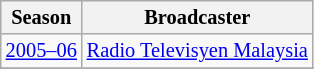<table class="wikitable" style="font-size: 85%;">
<tr>
<th>Season</th>
<th>Broadcaster</th>
</tr>
<tr>
<td><a href='#'>2005–06</a></td>
<td> <a href='#'>Radio Televisyen Malaysia</a></td>
</tr>
<tr>
</tr>
</table>
